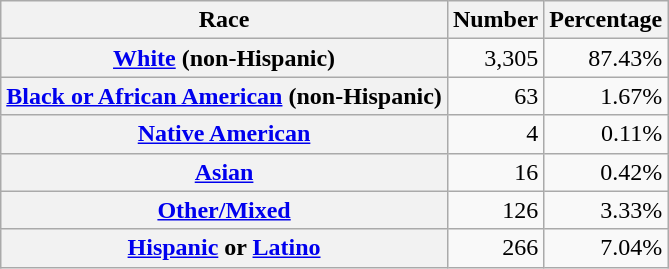<table class="wikitable" style="text-align:right">
<tr>
<th scope="col">Race</th>
<th scope="col">Number</th>
<th scope="col">Percentage</th>
</tr>
<tr>
<th scope="row"><a href='#'>White</a> (non-Hispanic)</th>
<td>3,305</td>
<td>87.43%</td>
</tr>
<tr>
<th scope="row"><a href='#'>Black or African American</a> (non-Hispanic)</th>
<td>63</td>
<td>1.67%</td>
</tr>
<tr>
<th scope="row"><a href='#'>Native American</a></th>
<td>4</td>
<td>0.11%</td>
</tr>
<tr>
<th scope="row"><a href='#'>Asian</a></th>
<td>16</td>
<td>0.42%</td>
</tr>
<tr>
<th scope="row"><a href='#'>Other/Mixed</a></th>
<td>126</td>
<td>3.33%</td>
</tr>
<tr>
<th scope="row"><a href='#'>Hispanic</a> or <a href='#'>Latino</a></th>
<td>266</td>
<td>7.04%</td>
</tr>
</table>
